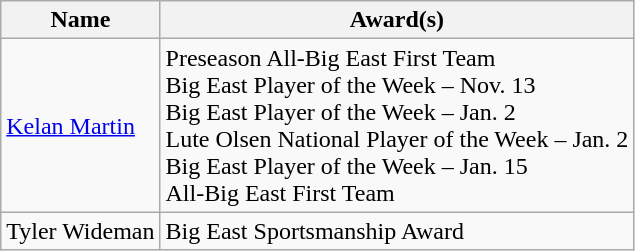<table class="wikitable sortable" border="1">
<tr>
<th>Name</th>
<th>Award(s)</th>
</tr>
<tr>
<td><a href='#'>Kelan Martin</a></td>
<td>Preseason All-Big East First Team<br>Big East Player of the Week – Nov. 13<br>Big East Player of the Week – Jan. 2<br>Lute Olsen National Player of the Week – Jan. 2<br>Big East Player of the Week – Jan. 15<br>All-Big East First Team</td>
</tr>
<tr>
<td>Tyler Wideman</td>
<td>Big East Sportsmanship Award</td>
</tr>
</table>
